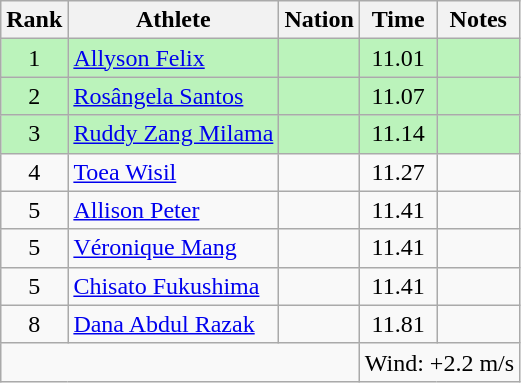<table class="wikitable sortable" style="text-align:center">
<tr>
<th>Rank</th>
<th>Athlete</th>
<th>Nation</th>
<th>Time</th>
<th>Notes</th>
</tr>
<tr bgcolor=#bbf3bb>
<td>1</td>
<td align=left><a href='#'>Allyson Felix</a></td>
<td align=left></td>
<td>11.01</td>
<td></td>
</tr>
<tr bgcolor=#bbf3bb>
<td>2</td>
<td align=left><a href='#'>Rosângela Santos</a></td>
<td align=left></td>
<td>11.07</td>
<td></td>
</tr>
<tr bgcolor=#bbf3bb>
<td>3</td>
<td align=left><a href='#'>Ruddy Zang Milama</a></td>
<td align=left></td>
<td>11.14</td>
<td></td>
</tr>
<tr>
<td>4</td>
<td align=left><a href='#'>Toea Wisil</a></td>
<td align=left></td>
<td>11.27</td>
<td></td>
</tr>
<tr>
<td>5</td>
<td align=left><a href='#'>Allison Peter</a></td>
<td align=left></td>
<td>11.41</td>
<td></td>
</tr>
<tr>
<td>5</td>
<td align=left><a href='#'>Véronique Mang</a></td>
<td align=left></td>
<td>11.41</td>
<td></td>
</tr>
<tr>
<td>5</td>
<td align=left><a href='#'>Chisato Fukushima</a></td>
<td align=left></td>
<td>11.41</td>
<td></td>
</tr>
<tr>
<td>8</td>
<td align=left><a href='#'>Dana Abdul Razak</a></td>
<td align=left></td>
<td>11.81</td>
<td></td>
</tr>
<tr class="sortbottom">
<td colspan=3></td>
<td colspan="2" style="text-align:left;">Wind: +2.2 m/s</td>
</tr>
</table>
